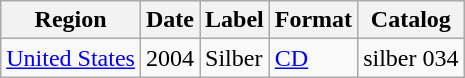<table class="wikitable">
<tr>
<th>Region</th>
<th>Date</th>
<th>Label</th>
<th>Format</th>
<th>Catalog</th>
</tr>
<tr>
<td><a href='#'>United States</a></td>
<td>2004</td>
<td>Silber</td>
<td><a href='#'>CD</a></td>
<td>silber 034</td>
</tr>
</table>
